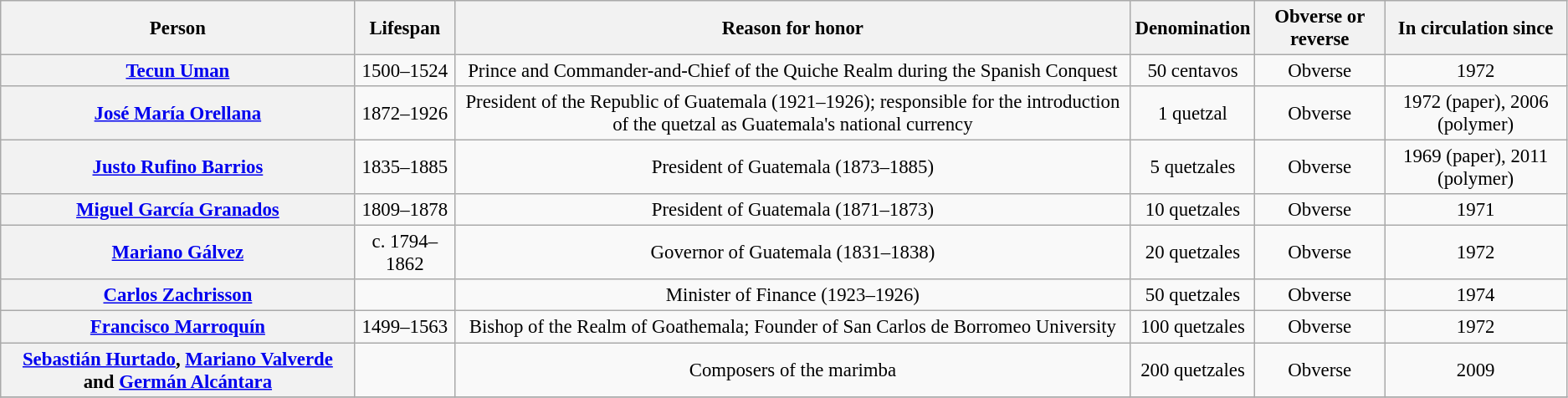<table class="wikitable" style="font-size: 95%; text-align:center;">
<tr>
<th>Person</th>
<th>Lifespan</th>
<th>Reason for honor</th>
<th>Denomination</th>
<th>Obverse or reverse</th>
<th>In circulation since</th>
</tr>
<tr>
<th><a href='#'>Tecun Uman</a></th>
<td>1500–1524</td>
<td>Prince and Commander-and-Chief of the Quiche Realm during the Spanish Conquest</td>
<td>50 centavos</td>
<td>Obverse</td>
<td>1972</td>
</tr>
<tr>
<th><a href='#'>José María Orellana</a></th>
<td>1872–1926</td>
<td>President of the Republic of Guatemala (1921–1926); responsible for the introduction of the quetzal as Guatemala's national currency</td>
<td>1 quetzal</td>
<td>Obverse</td>
<td>1972 (paper), 2006 (polymer)</td>
</tr>
<tr>
<th><a href='#'>Justo Rufino Barrios</a></th>
<td>1835–1885</td>
<td>President of Guatemala (1873–1885)</td>
<td>5 quetzales</td>
<td>Obverse</td>
<td>1969 (paper), 2011 (polymer)</td>
</tr>
<tr>
<th><a href='#'>Miguel García Granados</a></th>
<td>1809–1878</td>
<td>President of Guatemala (1871–1873)</td>
<td>10 quetzales</td>
<td>Obverse</td>
<td>1971</td>
</tr>
<tr>
<th><a href='#'>Mariano Gálvez</a></th>
<td>c. 1794–1862</td>
<td>Governor of Guatemala (1831–1838)</td>
<td>20 quetzales</td>
<td>Obverse</td>
<td>1972</td>
</tr>
<tr>
<th><a href='#'>Carlos Zachrisson</a></th>
<td></td>
<td>Minister of Finance (1923–1926)</td>
<td>50 quetzales</td>
<td>Obverse</td>
<td>1974</td>
</tr>
<tr>
<th><a href='#'>Francisco Marroquín</a></th>
<td>1499–1563</td>
<td>Bishop of the Realm of Goathemala; Founder of San Carlos de Borromeo University</td>
<td>100 quetzales</td>
<td>Obverse</td>
<td>1972</td>
</tr>
<tr>
<th><a href='#'>Sebastián Hurtado</a>, <a href='#'>Mariano Valverde</a> and <a href='#'>Germán Alcántara</a></th>
<td></td>
<td>Composers of the marimba</td>
<td>200 quetzales</td>
<td>Obverse</td>
<td>2009</td>
</tr>
<tr>
</tr>
</table>
